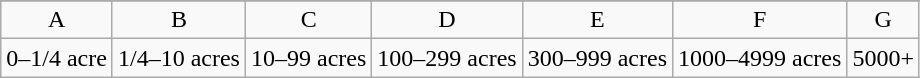<table class="wikitable">
<tr bgcolor="#f0f0f0">
</tr>
<tr style="text-align: center;">
<td>A</td>
<td>B</td>
<td>C</td>
<td>D</td>
<td>E</td>
<td>F</td>
<td>G</td>
</tr>
<tr>
<td>0–1/4 acre</td>
<td>1/4–10 acres</td>
<td>10–99 acres</td>
<td>100–299 acres</td>
<td>300–999 acres</td>
<td>1000–4999 acres</td>
<td>5000+</td>
</tr>
</table>
